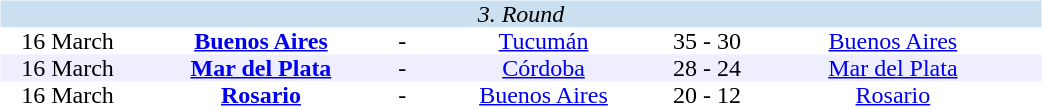<table width=700>
<tr>
<td width=700 valign="top"><br><table border=0 cellspacing=0 cellpadding=0 style="font-size: 100%; border-collapse: collapse;" width=100%>
<tr bgcolor="#CADFF0">
<td style="font-size:100%"; align="center" colspan="6"><em>3. Round</em></td>
</tr>
<tr align=center bgcolor=#FFFFFF>
<td width=90>16 March</td>
<td width=170><strong><a href='#'>Buenos Aires</a></strong></td>
<td width=20>-</td>
<td width=170><a href='#'>Tucumán</a></td>
<td width=50>35 - 30</td>
<td width=200><a href='#'>Buenos Aires</a></td>
</tr>
<tr align=center bgcolor=#EEEEFF>
<td width=90>16 March</td>
<td width=170><strong><a href='#'>Mar del Plata</a></strong></td>
<td width=20>-</td>
<td width=170><a href='#'>Córdoba</a></td>
<td width=50>28 - 24</td>
<td width=200><a href='#'>Mar del Plata</a></td>
</tr>
<tr align=center bgcolor=#FFFFFF>
<td width=90>16 March</td>
<td width=170><strong><a href='#'>Rosario</a></strong></td>
<td width=20>-</td>
<td width=170><a href='#'>Buenos Aires</a></td>
<td width=50>20 - 12</td>
<td width=200><a href='#'>Rosario</a></td>
</tr>
</table>
</td>
</tr>
</table>
